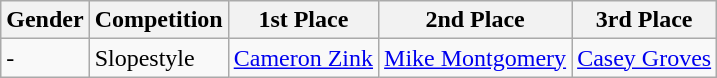<table class="wikitable">
<tr>
<th>Gender</th>
<th>Competition</th>
<th>1st Place</th>
<th>2nd Place</th>
<th>3rd Place</th>
</tr>
<tr>
<td>-</td>
<td>Slopestyle</td>
<td><a href='#'>Cameron Zink</a></td>
<td><a href='#'>Mike Montgomery</a></td>
<td><a href='#'>Casey Groves</a></td>
</tr>
</table>
